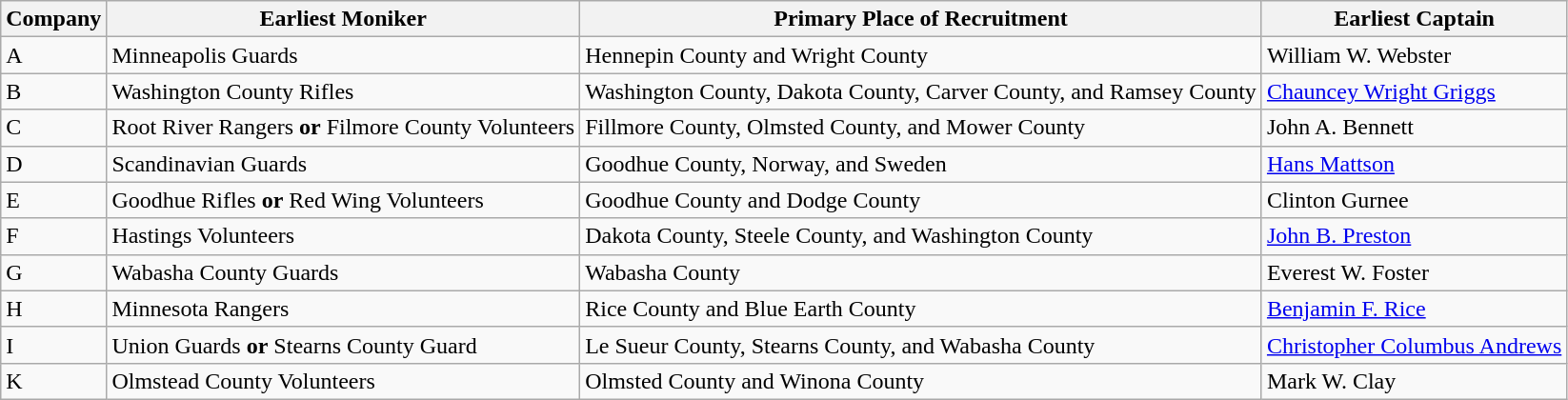<table class="wikitable">
<tr>
<th>Company</th>
<th>Earliest Moniker</th>
<th>Primary Place of Recruitment</th>
<th>Earliest Captain</th>
</tr>
<tr>
<td>A</td>
<td>Minneapolis Guards</td>
<td>Hennepin County and Wright County</td>
<td>William W. Webster</td>
</tr>
<tr>
<td>B</td>
<td>Washington County Rifles</td>
<td>Washington County, Dakota County, Carver County, and Ramsey County</td>
<td><a href='#'>Chauncey Wright Griggs</a></td>
</tr>
<tr>
<td>C</td>
<td>Root River Rangers  <strong>or</strong> Filmore County Volunteers</td>
<td>Fillmore County, Olmsted County, and Mower County</td>
<td>John A. Bennett</td>
</tr>
<tr>
<td>D</td>
<td>Scandinavian Guards</td>
<td>Goodhue County, Norway, and Sweden</td>
<td><a href='#'>Hans Mattson</a></td>
</tr>
<tr>
<td>E</td>
<td>Goodhue Rifles <strong>or</strong> Red Wing Volunteers</td>
<td>Goodhue County and Dodge County</td>
<td>Clinton Gurnee</td>
</tr>
<tr>
<td>F</td>
<td>Hastings Volunteers</td>
<td>Dakota County, Steele County, and Washington County</td>
<td><a href='#'>John B. Preston</a></td>
</tr>
<tr>
<td>G</td>
<td>Wabasha County Guards</td>
<td>Wabasha County</td>
<td>Everest W. Foster</td>
</tr>
<tr>
<td>H</td>
<td>Minnesota Rangers</td>
<td>Rice County and Blue Earth County</td>
<td><a href='#'>Benjamin F. Rice</a></td>
</tr>
<tr>
<td>I</td>
<td>Union Guards <strong>or</strong> Stearns County Guard</td>
<td>Le Sueur County, Stearns County, and Wabasha County</td>
<td><a href='#'>Christopher Columbus Andrews</a></td>
</tr>
<tr>
<td>K</td>
<td>Olmstead County Volunteers</td>
<td>Olmsted County and Winona County</td>
<td>Mark W. Clay</td>
</tr>
</table>
